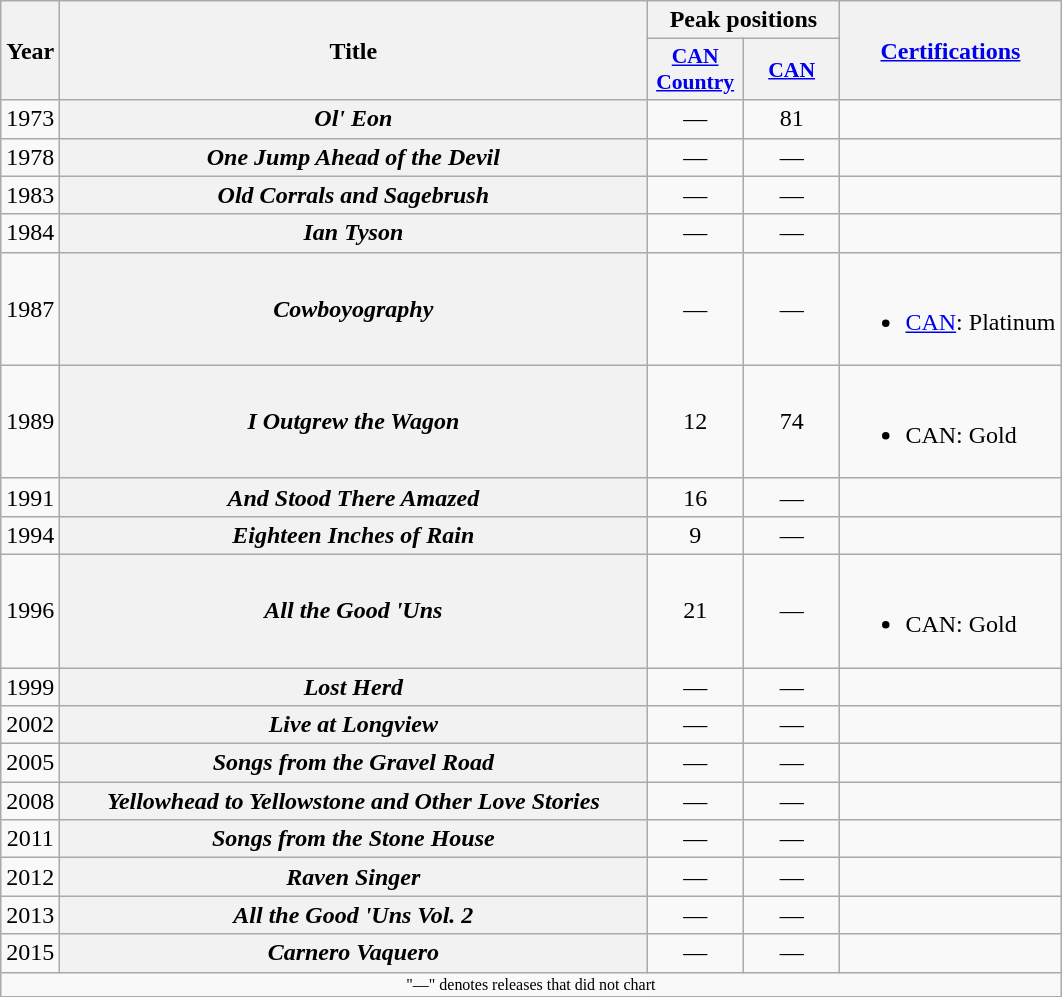<table class="wikitable plainrowheaders" style="text-align:center;">
<tr>
<th scope="col" rowspan="2">Year</th>
<th scope="col" rowspan="2" style="width:24em;">Title</th>
<th scope="col" colspan="2">Peak positions</th>
<th scope="col" rowspan="2"><a href='#'>Certifications</a></th>
</tr>
<tr>
<th scope="col" style="width:4em; font-size:90%;"><a href='#'>CAN Country</a><br></th>
<th scope="col" style="width:4em; font-size:90%;"><a href='#'>CAN</a><br></th>
</tr>
<tr>
<td>1973</td>
<th scope="row"><em>Ol' Eon</em></th>
<td>—</td>
<td>81</td>
<td></td>
</tr>
<tr>
<td>1978</td>
<th scope="row"><em>One Jump Ahead of the Devil</em></th>
<td>—</td>
<td>—</td>
<td></td>
</tr>
<tr>
<td>1983</td>
<th scope="row"><em>Old Corrals and Sagebrush</em></th>
<td>—</td>
<td>—</td>
<td></td>
</tr>
<tr>
<td>1984</td>
<th scope="row"><em>Ian Tyson</em></th>
<td>—</td>
<td>—</td>
<td></td>
</tr>
<tr>
<td>1987</td>
<th scope="row"><em>Cowboyography</em></th>
<td>—</td>
<td>—</td>
<td align="left"><br><ul><li><a href='#'>CAN</a>: Platinum</li></ul></td>
</tr>
<tr>
<td>1989</td>
<th scope="row"><em>I Outgrew the Wagon</em></th>
<td>12</td>
<td>74</td>
<td align="left"><br><ul><li>CAN: Gold</li></ul></td>
</tr>
<tr>
<td>1991</td>
<th scope="row"><em>And Stood There Amazed</em></th>
<td>16</td>
<td>—</td>
<td></td>
</tr>
<tr>
<td>1994</td>
<th scope="row"><em>Eighteen Inches of Rain</em></th>
<td>9</td>
<td>—</td>
<td></td>
</tr>
<tr>
<td>1996</td>
<th scope="row"><em>All the Good 'Uns</em></th>
<td>21</td>
<td>—</td>
<td align="left"><br><ul><li>CAN: Gold</li></ul></td>
</tr>
<tr>
<td>1999</td>
<th scope="row"><em>Lost Herd</em></th>
<td>—</td>
<td>—</td>
<td></td>
</tr>
<tr>
<td>2002</td>
<th scope="row"><em>Live at Longview</em></th>
<td>—</td>
<td>—</td>
<td></td>
</tr>
<tr>
<td>2005</td>
<th scope="row"><em>Songs from the Gravel Road</em></th>
<td>—</td>
<td>—</td>
<td></td>
</tr>
<tr>
<td>2008</td>
<th scope="row"><em>Yellowhead to Yellowstone and Other Love Stories</em></th>
<td>—</td>
<td>—</td>
<td></td>
</tr>
<tr>
<td>2011</td>
<th scope="row"><em>Songs from the Stone House</em></th>
<td>—</td>
<td>—</td>
<td></td>
</tr>
<tr>
<td>2012</td>
<th scope="row"><em>Raven Singer</em></th>
<td>—</td>
<td>—</td>
<td></td>
</tr>
<tr>
<td>2013</td>
<th scope="row"><em>All the Good 'Uns Vol. 2</em></th>
<td>—</td>
<td>—</td>
<td></td>
</tr>
<tr>
<td>2015</td>
<th scope="row"><em>Carnero Vaquero</em></th>
<td>—</td>
<td>—</td>
<td></td>
</tr>
<tr>
<td colspan="6" style="font-size:8pt">"—" denotes releases that did not chart</td>
</tr>
</table>
